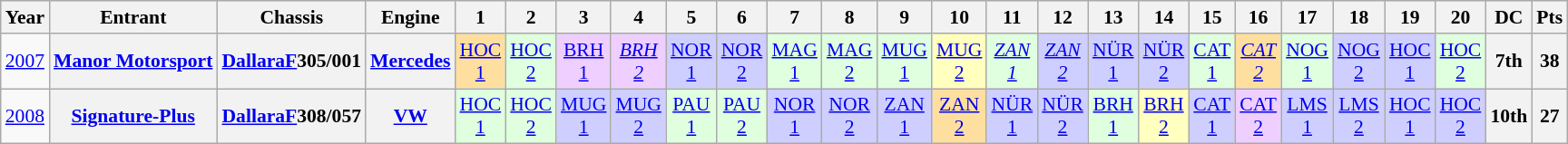<table class="wikitable" style="text-align:center; font-size:90%">
<tr>
<th>Year</th>
<th>Entrant</th>
<th>Chassis</th>
<th>Engine</th>
<th>1</th>
<th>2</th>
<th>3</th>
<th>4</th>
<th>5</th>
<th>6</th>
<th>7</th>
<th>8</th>
<th>9</th>
<th>10</th>
<th>11</th>
<th>12</th>
<th>13</th>
<th>14</th>
<th>15</th>
<th>16</th>
<th>17</th>
<th>18</th>
<th>19</th>
<th>20</th>
<th>DC</th>
<th>Pts</th>
</tr>
<tr>
<td><a href='#'>2007</a></td>
<th><a href='#'>Manor Motorsport</a></th>
<th><a href='#'>DallaraF</a>305/001</th>
<th><a href='#'>Mercedes</a></th>
<td style="background:#FFDF9F;"><a href='#'>HOC<br>1</a><br></td>
<td style="background:#DFFFDF;"><a href='#'>HOC<br>2</a><br></td>
<td style="background:#EFCFFF;"><a href='#'>BRH<br>1</a><br></td>
<td style="background:#EFCFFF;"><em><a href='#'>BRH<br>2</a></em><br></td>
<td style="background:#CFCFFF;"><a href='#'>NOR<br>1</a><br></td>
<td style="background:#CFCFFF;"><a href='#'>NOR<br>2</a><br></td>
<td style="background:#DFFFDF;"><a href='#'>MAG<br>1</a><br></td>
<td style="background:#DFFFDF;"><a href='#'>MAG<br>2</a><br></td>
<td style="background:#DFFFDF;"><a href='#'>MUG<br>1</a><br></td>
<td style="background:#FFFFBF;"><a href='#'>MUG<br>2</a><br></td>
<td style="background:#DFFFDF;"><em><a href='#'>ZAN<br>1</a></em><br></td>
<td style="background:#CFCFFF;"><em><a href='#'>ZAN<br>2</a></em><br></td>
<td style="background:#CFCFFF;"><a href='#'>NÜR<br>1</a><br></td>
<td style="background:#CFCFFF;"><a href='#'>NÜR<br>2</a><br></td>
<td style="background:#DFFFDF;"><a href='#'>CAT<br>1</a><br></td>
<td style="background:#FFDF9F;"><em><a href='#'>CAT<br>2</a></em><br></td>
<td style="background:#DFFFDF;"><a href='#'>NOG<br>1</a><br></td>
<td style="background:#CFCFFF;"><a href='#'>NOG<br>2</a><br></td>
<td style="background:#CFCFFF;"><a href='#'>HOC<br>1</a><br></td>
<td style="background:#DFFFDF;"><a href='#'>HOC<br>2</a><br></td>
<th>7th</th>
<th>38</th>
</tr>
<tr>
<td><a href='#'>2008</a></td>
<th><a href='#'>Signature-Plus</a></th>
<th><a href='#'>DallaraF</a>308/057</th>
<th><a href='#'>VW</a></th>
<td style="background:#DFFFDF;"><a href='#'>HOC<br>1</a><br></td>
<td style="background:#DFFFDF;"><a href='#'>HOC<br>2</a><br></td>
<td style="background:#CFCFFF;"><a href='#'>MUG<br>1</a><br></td>
<td style="background:#CFCFFF;"><a href='#'>MUG<br>2</a><br></td>
<td style="background:#DFFFDF;"><a href='#'>PAU<br>1</a><br></td>
<td style="background:#DFFFDF;"><a href='#'>PAU<br>2</a><br></td>
<td style="background:#CFCFFF;"><a href='#'>NOR<br>1</a><br></td>
<td style="background:#CFCFFF;"><a href='#'>NOR<br>2</a><br></td>
<td style="background:#CFCFFF;"><a href='#'>ZAN<br>1</a><br></td>
<td style="background:#FFDF9F;"><a href='#'>ZAN<br>2</a><br></td>
<td style="background:#CFCFFF;"><a href='#'>NÜR<br>1</a><br></td>
<td style="background:#CFCFFF;"><a href='#'>NÜR<br>2</a><br></td>
<td style="background:#DFFFDF;"><a href='#'>BRH<br>1</a><br></td>
<td style="background:#FFFFBF;"><a href='#'>BRH<br>2</a><br></td>
<td style="background:#CFCFFF;"><a href='#'>CAT<br>1</a><br></td>
<td style="background:#EFCFFF;"><a href='#'>CAT<br>2</a><br></td>
<td style="background:#CFCFFF;"><a href='#'>LMS<br>1</a><br></td>
<td style="background:#CFCFFF;"><a href='#'>LMS<br>2</a><br></td>
<td style="background:#CFCFFF;"><a href='#'>HOC<br>1</a><br></td>
<td style="background:#CFCFFF;"><a href='#'>HOC<br>2</a><br></td>
<th>10th</th>
<th>27</th>
</tr>
</table>
